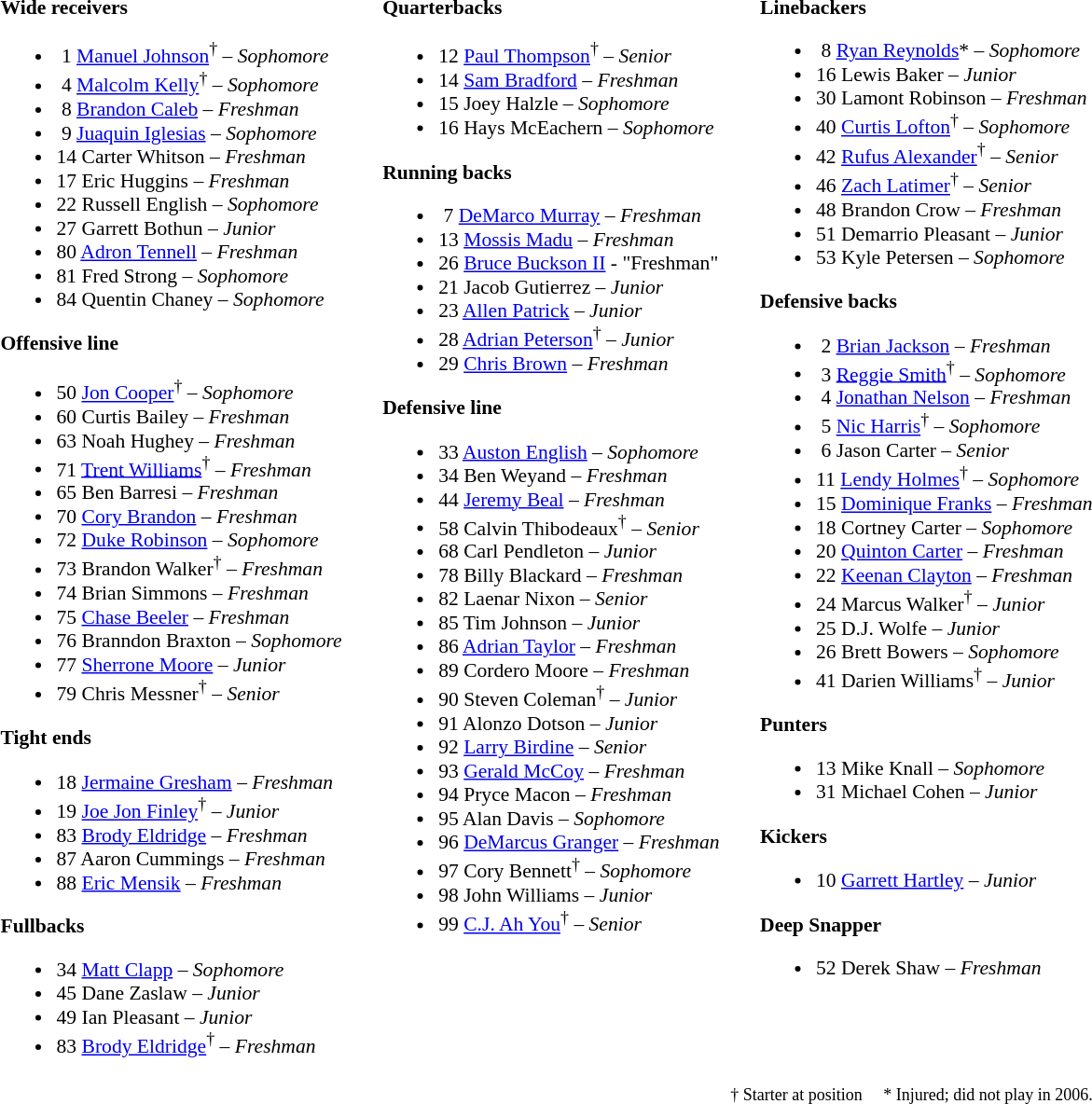<table class="toccolours" style="border-collapse:collapse; font-size:90%;">
<tr>
<td colspan="7" align="center"></td>
</tr>
<tr>
<td valign="top"><br><strong>Wide receivers</strong><ul><li> 1  <a href='#'>Manuel Johnson</a><sup>†</sup> – <em>Sophomore</em></li><li> 4  <a href='#'>Malcolm Kelly</a><sup>†</sup> – <em>Sophomore</em></li><li> 8  <a href='#'>Brandon Caleb</a> – <em>Freshman</em></li><li> 9  <a href='#'>Juaquin Iglesias</a> – <em>Sophomore</em></li><li>14  Carter Whitson – <em> Freshman</em></li><li>17  Eric Huggins – <em> Freshman</em></li><li>22  Russell English – <em>Sophomore</em></li><li>27  Garrett Bothun – <em>Junior</em></li><li>80  <a href='#'>Adron Tennell</a> – <em>Freshman</em></li><li>81  Fred Strong – <em>Sophomore</em></li><li>84  Quentin Chaney – <em>Sophomore</em></li></ul><strong>Offensive line</strong><ul><li>50  <a href='#'>Jon Cooper</a><sup>†</sup> – <em>Sophomore</em></li><li>60  Curtis Bailey – <em>Freshman</em></li><li>63  Noah Hughey – <em>Freshman</em></li><li>71  <a href='#'>Trent Williams</a><sup>†</sup> – <em>Freshman</em></li><li>65  Ben Barresi – <em> Freshman</em></li><li>70  <a href='#'>Cory Brandon</a> – <em>Freshman</em></li><li>72  <a href='#'>Duke Robinson</a> – <em>Sophomore</em></li><li>73  Brandon Walker<sup>†</sup> – <em>Freshman</em></li><li>74  Brian Simmons – <em> Freshman</em></li><li>75  <a href='#'>Chase Beeler</a> – <em>Freshman</em></li><li>76  Branndon Braxton – <em>Sophomore</em></li><li>77  <a href='#'>Sherrone Moore</a> – <em>Junior</em></li><li>79  Chris Messner<sup>†</sup> – <em>Senior</em></li></ul><strong>Tight ends</strong><ul><li>18  <a href='#'>Jermaine Gresham</a> – <em>Freshman</em></li><li>19  <a href='#'>Joe Jon Finley</a><sup>†</sup> – <em>Junior</em></li><li>83  <a href='#'>Brody Eldridge</a> – <em> Freshman</em></li><li>87  Aaron Cummings – <em> Freshman</em></li><li>88  <a href='#'>Eric Mensik</a> – <em>Freshman</em></li></ul><strong>Fullbacks</strong><ul><li>34  <a href='#'>Matt Clapp</a> – <em>Sophomore</em></li><li>45  Dane Zaslaw – <em>Junior</em></li><li>49  Ian Pleasant – <em>Junior</em></li><li>83  <a href='#'>Brody Eldridge</a><sup>†</sup> – <em> Freshman</em></li></ul></td>
<td width="25"> </td>
<td valign="top"><br><strong>Quarterbacks</strong><ul><li>12  <a href='#'>Paul Thompson</a><sup>†</sup> – <em>Senior</em></li><li>14  <a href='#'>Sam Bradford</a> – <em>Freshman</em></li><li>15  Joey Halzle – <em>Sophomore</em></li><li>16  Hays McEachern – <em>Sophomore</em></li></ul><strong>Running backs</strong><ul><li> 7  <a href='#'>DeMarco Murray</a> – <em>Freshman</em></li><li>13  <a href='#'>Mossis Madu</a> – <em>Freshman</em></li><li>26  <a href='#'>Bruce Buckson II</a> - "Freshman"</li><li>21  Jacob Gutierrez – <em>Junior</em></li><li>23  <a href='#'>Allen Patrick</a> – <em>Junior</em></li><li>28  <a href='#'>Adrian Peterson</a><sup>†</sup> – <em>Junior</em></li><li>29  <a href='#'>Chris Brown</a> – <em>Freshman</em></li></ul><strong>Defensive line</strong><ul><li>33  <a href='#'>Auston English</a> – <em>Sophomore</em></li><li>34  Ben Weyand – <em> Freshman</em></li><li>44  <a href='#'>Jeremy Beal</a> – <em>Freshman</em></li><li>58  Calvin Thibodeaux<sup>†</sup> – <em>Senior</em></li><li>68  Carl Pendleton – <em>Junior</em></li><li>78  Billy Blackard – <em> Freshman</em></li><li>82  Laenar Nixon – <em>Senior</em></li><li>85  Tim Johnson – <em>Junior</em></li><li>86  <a href='#'>Adrian Taylor</a> – <em>Freshman</em></li><li>89  Cordero Moore – <em> Freshman</em></li><li>90  Steven Coleman<sup>†</sup> – <em>Junior</em></li><li>91  Alonzo Dotson – <em>Junior</em></li><li>92  <a href='#'>Larry Birdine</a> – <em>Senior</em></li><li>93  <a href='#'>Gerald McCoy</a> – <em>Freshman</em></li><li>94  Pryce Macon – <em>Freshman</em></li><li>95  Alan Davis – <em>Sophomore</em></li><li>96  <a href='#'>DeMarcus Granger</a> – <em> Freshman</em></li><li>97  Cory Bennett<sup>†</sup> – <em>Sophomore</em></li><li>98  John Williams – <em>Junior</em></li><li>99  <a href='#'>C.J. Ah You</a><sup>†</sup> – <em>Senior</em></li></ul></td>
<td width="25"> </td>
<td valign="top"><br><strong>Linebackers</strong><ul><li> 8  <a href='#'>Ryan Reynolds</a>* – <em>Sophomore</em></li><li>16  Lewis Baker – <em>Junior</em></li><li>30  Lamont Robinson – <em> Freshman</em></li><li>40  <a href='#'>Curtis Lofton</a><sup>†</sup> – <em>Sophomore</em></li><li>42  <a href='#'>Rufus Alexander</a><sup>†</sup> – <em>Senior</em></li><li>46  <a href='#'>Zach Latimer</a><sup>†</sup> – <em>Senior</em></li><li>48  Brandon Crow – <em>Freshman</em></li><li>51  Demarrio Pleasant – <em>Junior</em></li><li>53  Kyle Petersen – <em>Sophomore</em></li></ul><strong>Defensive backs</strong><ul><li> 2  <a href='#'>Brian Jackson</a> – <em> Freshman</em></li><li> 3  <a href='#'>Reggie Smith</a><sup>†</sup> – <em>Sophomore</em></li><li> 4  <a href='#'>Jonathan Nelson</a> – <em>Freshman</em></li><li> 5  <a href='#'>Nic Harris</a><sup>†</sup> – <em>Sophomore</em></li><li> 6  Jason Carter – <em>Senior</em></li><li>11  <a href='#'>Lendy Holmes</a><sup>†</sup> – <em>Sophomore</em></li><li>15  <a href='#'>Dominique Franks</a> – <em>Freshman</em></li><li>18  Cortney Carter – <em>Sophomore</em></li><li>20  <a href='#'>Quinton Carter</a> – <em>Freshman</em></li><li>22  <a href='#'>Keenan Clayton</a> – <em> Freshman</em></li><li>24  Marcus Walker<sup>†</sup> – <em>Junior</em></li><li>25  D.J. Wolfe – <em>Junior</em></li><li>26  Brett Bowers – <em>Sophomore</em></li><li>41  Darien Williams<sup>†</sup> – <em>Junior</em></li></ul><strong>Punters</strong><ul><li>13  Mike Knall – <em>Sophomore</em></li><li>31  Michael Cohen – <em>Junior</em></li></ul><strong>Kickers</strong><ul><li>10  <a href='#'>Garrett Hartley</a> – <em>Junior</em></li></ul><strong>Deep Snapper</strong><ul><li>52  Derek Shaw – <em>Freshman</em></li></ul></td>
</tr>
<tr>
<td colspan="5" valign="bottom" align="right"><small>† Starter at position     * Injured; did not play in 2006.</small></td>
</tr>
</table>
